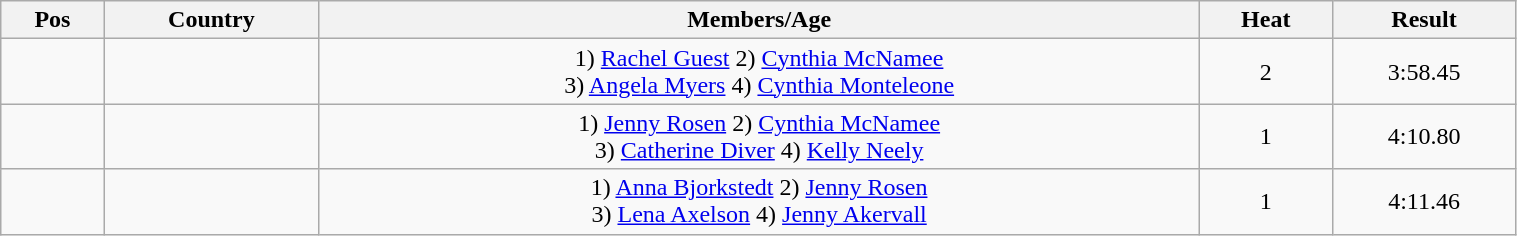<table class="wikitable"  style="text-align:center; width:80%;">
<tr>
<th>Pos</th>
<th>Country</th>
<th>Members/Age</th>
<th>Heat</th>
<th>Result</th>
</tr>
<tr>
<td align=center></td>
<td align=left></td>
<td>1) <a href='#'>Rachel Guest</a> 2) <a href='#'>Cynthia McNamee</a><br>3) <a href='#'>Angela Myers</a> 4) <a href='#'>Cynthia Monteleone</a></td>
<td>2</td>
<td>3:58.45</td>
</tr>
<tr>
<td align=center></td>
<td align=left></td>
<td>1) <a href='#'>Jenny Rosen</a> 2) <a href='#'>Cynthia McNamee</a><br>3) <a href='#'>Catherine Diver</a> 4) <a href='#'>Kelly Neely</a></td>
<td>1</td>
<td>4:10.80</td>
</tr>
<tr>
<td align=center></td>
<td align=left></td>
<td>1) <a href='#'>Anna Bjorkstedt</a> 2) <a href='#'>Jenny Rosen</a><br>3) <a href='#'>Lena Axelson</a> 4) <a href='#'>Jenny Akervall</a></td>
<td>1</td>
<td>4:11.46</td>
</tr>
</table>
